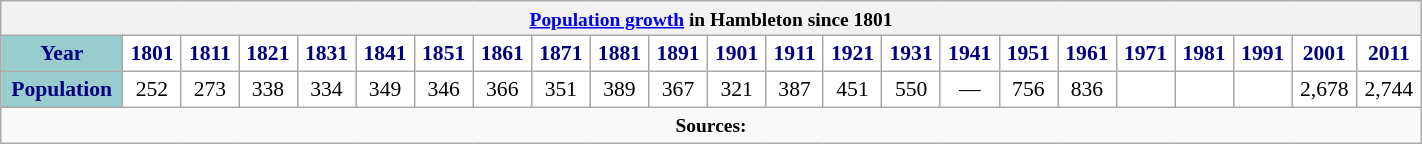<table class="wikitable" style="font-size:90%;width:75%;border:0px;text-align:center;line-height:120%;">
<tr>
<th colspan="23" style="text-align:center;font-size:90%;"><a href='#'>Population growth</a> in Hambleton since 1801</th>
</tr>
<tr>
<th style="background: #99CCCC; color: #000080" height="17">Year</th>
<th style="background: #FFFFFF; color:#000080;">1801</th>
<th style="background: #FFFFFF; color:#000080;">1811</th>
<th style="background: #FFFFFF; color:#000080;">1821</th>
<th style="background: #FFFFFF; color:#000080;">1831</th>
<th style="background: #FFFFFF; color:#000080;">1841</th>
<th style="background: #FFFFFF; color:#000080;">1851</th>
<th style="background: #FFFFFF; color:#000080;">1861</th>
<th style="background: #FFFFFF; color:#000080;">1871</th>
<th style="background: #FFFFFF; color:#000080;">1881</th>
<th style="background: #FFFFFF; color:#000080;">1891</th>
<th style="background: #FFFFFF; color:#000080;">1901</th>
<th style="background: #FFFFFF; color:#000080;">1911</th>
<th style="background: #FFFFFF; color:#000080;">1921</th>
<th style="background: #FFFFFF; color:#000080;">1931</th>
<th style="background: #FFFFFF; color:#000080;">1941</th>
<th style="background: #FFFFFF; color:#000080;">1951</th>
<th style="background: #FFFFFF; color:#000080;">1961</th>
<th style="background: #FFFFFF; color:#000080;">1971</th>
<th style="background: #FFFFFF; color:#000080;">1981</th>
<th style="background: #FFFFFF; color:#000080;">1991</th>
<th style="background: #FFFFFF; color:#000080;">2001</th>
<th style="background: #FFFFFF; color:#000080;">2011</th>
</tr>
<tr Align="center">
<th style="background: #99CCCC; color: #000080" height="17">Population</th>
<td style="background: #FFFFFF; color: black;">252</td>
<td style="background: #FFFFFF; color: black;">273</td>
<td style="background: #FFFFFF; color: black;">338</td>
<td style="background: #FFFFFF; color: black;">334</td>
<td style="background: #FFFFFF; color: black;">349</td>
<td style="background: #FFFFFF; color: black;">346</td>
<td style="background: #FFFFFF; color: black;">366</td>
<td style="background: #FFFFFF; color: black;">351</td>
<td style="background: #FFFFFF; color: black;">389</td>
<td style="background: #FFFFFF; color: black;">367</td>
<td style="background: #FFFFFF; color: black;">321</td>
<td style="background: #FFFFFF; color: black;">387</td>
<td style="background: #FFFFFF; color: black;">451</td>
<td style="background: #FFFFFF; color: black;">550</td>
<td style="background: #FFFFFF; color: black;">—</td>
<td style="background: #FFFFFF; color: black;">756</td>
<td style="background: #FFFFFF; color: black;">836</td>
<td style="background: #FFFFFF; color: black;"></td>
<td style="background: #FFFFFF; color: black;"></td>
<td style="background: #FFFFFF; color: black;"></td>
<td style="background: #FFFFFF; color: black;">2,678</td>
<td style="background: #FFFFFF; color: blsck;">2,744</td>
</tr>
<tr>
<td colspan="23" style="text-align:center;font-size:90%;"><strong>Sources: </strong></td>
</tr>
</table>
